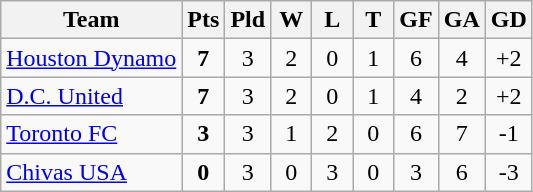<table class="wikitable" style="text-align: center;">
<tr>
<th colspan=2>Team</th>
<th width="20">Pts</th>
<th width="20">Pld</th>
<th width="20">W</th>
<th width="20">L</th>
<th width="20">T</th>
<th width="20">GF</th>
<th width="20">GA</th>
<th width="20">GD</th>
</tr>
<tr>
<td colspan=2 style="text-align:left;"><a href='#'>Houston Dynamo</a></td>
<td><strong>7</strong></td>
<td>3</td>
<td>2</td>
<td>0</td>
<td>1</td>
<td>6</td>
<td>4</td>
<td>+2</td>
</tr>
<tr>
<td colspan=2 style="text-align:left;"><a href='#'>D.C. United</a></td>
<td><strong>7</strong></td>
<td>3</td>
<td>2</td>
<td>0</td>
<td>1</td>
<td>4</td>
<td>2</td>
<td>+2</td>
</tr>
<tr>
<td colspan=2 style="text-align:left;"><a href='#'>Toronto FC</a></td>
<td><strong>3</strong></td>
<td>3</td>
<td>1</td>
<td>2</td>
<td>0</td>
<td>6</td>
<td>7</td>
<td>-1</td>
</tr>
<tr>
<td colspan=2 style="text-align:left;"><a href='#'>Chivas USA</a></td>
<td><strong>0</strong></td>
<td>3</td>
<td>0</td>
<td>3</td>
<td>0</td>
<td>3</td>
<td>6</td>
<td>-3</td>
</tr>
</table>
